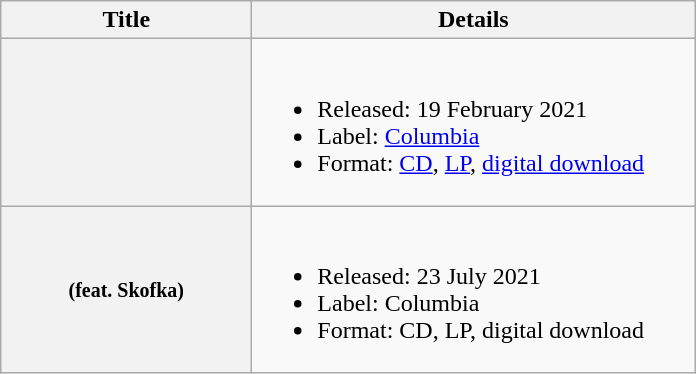<table class="wikitable plainrowheaders" style="text-align: left;">
<tr>
<th scope="col" style="width:10em;">Title</th>
<th scope="col" style="width:18em;">Details</th>
</tr>
<tr>
<th scope="row"></th>
<td><br><ul><li>Released: 19 February 2021</li><li>Label: <a href='#'>Columbia</a></li><li>Format: <a href='#'>CD</a>, <a href='#'>LP</a>, <a href='#'>digital download</a></li></ul></td>
</tr>
<tr>
<th scope="row"> <small>(feat. Skofka)</small></th>
<td><br><ul><li>Released: 23 July 2021</li><li>Label: Columbia</li><li>Format: CD, LP, digital download</li></ul></td>
</tr>
</table>
